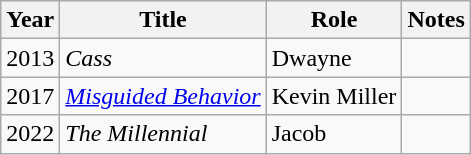<table class="wikitable sortable">
<tr>
<th>Year</th>
<th>Title</th>
<th>Role</th>
<th class="unsortable">Notes</th>
</tr>
<tr>
<td>2013</td>
<td><em>Cass</em></td>
<td>Dwayne</td>
<td></td>
</tr>
<tr>
<td>2017</td>
<td><em><a href='#'>Misguided Behavior</a></em></td>
<td>Kevin Miller</td>
<td></td>
</tr>
<tr>
<td>2022</td>
<td><em>The Millennial</em></td>
<td>Jacob</td>
<td></td>
</tr>
</table>
